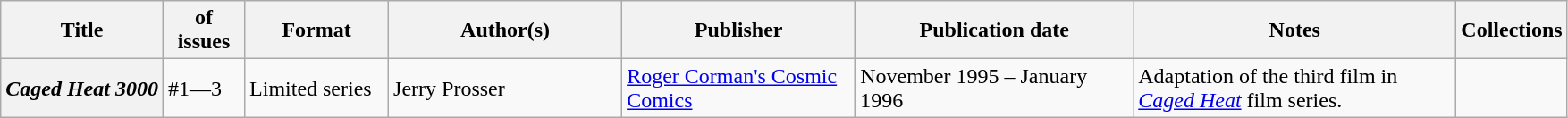<table class="wikitable">
<tr>
<th>Title</th>
<th style="width:40pt"> of issues</th>
<th style="width:75pt">Format</th>
<th style="width:125pt">Author(s)</th>
<th style="width:125pt">Publisher</th>
<th style="width:150pt">Publication date</th>
<th style="width:175pt">Notes</th>
<th>Collections</th>
</tr>
<tr>
<th><em>Caged Heat 3000</em></th>
<td>#1—3</td>
<td>Limited series</td>
<td>Jerry Prosser</td>
<td><a href='#'>Roger Corman's Cosmic Comics</a></td>
<td>November 1995 – January 1996</td>
<td>Adaptation of the third film in <em><a href='#'>Caged Heat</a></em> film series.</td>
<td></td>
</tr>
</table>
